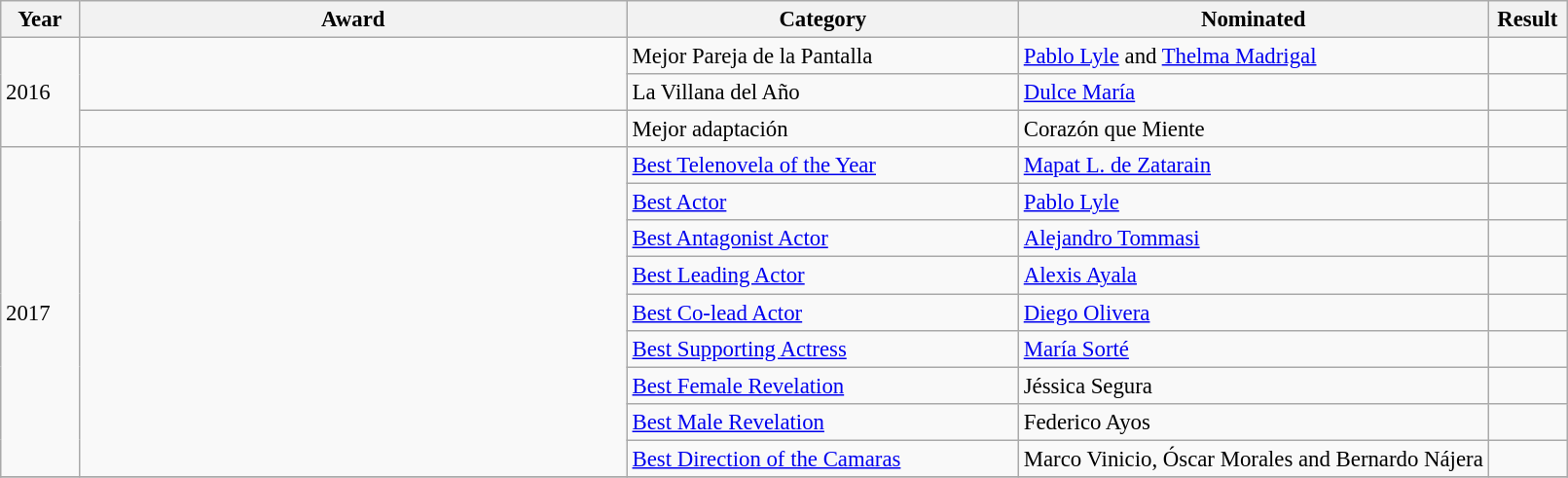<table class="wikitable" style="font-size: 95%;">
<tr align="center">
<th>Year</th>
<th width=35%>Award</th>
<th width=25%>Category</th>
<th width=30%>Nominated</th>
<th width=5%>Result</th>
</tr>
<tr>
<td rowspan="3">2016</td>
<td rowspan="2"></td>
<td>Mejor Pareja de la Pantalla</td>
<td><a href='#'>Pablo Lyle</a> and <a href='#'>Thelma Madrigal</a></td>
<td></td>
</tr>
<tr>
<td>La Villana del Año</td>
<td><a href='#'>Dulce María</a></td>
<td></td>
</tr>
<tr>
<td></td>
<td>Mejor adaptación</td>
<td>Corazón que Miente</td>
<td></td>
</tr>
<tr>
<td rowspan="9">2017</td>
<td rowspan="9"></td>
<td><a href='#'>Best Telenovela of the Year</a></td>
<td><a href='#'>Mapat L. de Zatarain</a></td>
<td></td>
</tr>
<tr>
<td><a href='#'>Best Actor</a></td>
<td><a href='#'>Pablo Lyle</a></td>
<td></td>
</tr>
<tr>
<td><a href='#'>Best Antagonist Actor</a></td>
<td><a href='#'>Alejandro Tommasi</a></td>
<td></td>
</tr>
<tr>
<td><a href='#'>Best Leading Actor</a></td>
<td><a href='#'>Alexis Ayala</a></td>
<td></td>
</tr>
<tr>
<td><a href='#'>Best Co-lead Actor</a></td>
<td><a href='#'>Diego Olivera</a></td>
<td></td>
</tr>
<tr>
<td><a href='#'>Best Supporting Actress</a></td>
<td><a href='#'>María Sorté</a></td>
<td></td>
</tr>
<tr>
<td><a href='#'>Best Female Revelation</a></td>
<td>Jéssica Segura</td>
<td></td>
</tr>
<tr>
<td><a href='#'>Best Male Revelation</a></td>
<td>Federico Ayos</td>
<td></td>
</tr>
<tr>
<td><a href='#'>Best Direction of the Camaras</a></td>
<td>Marco Vinicio, Óscar Morales and Bernardo Nájera</td>
<td></td>
</tr>
<tr>
</tr>
</table>
